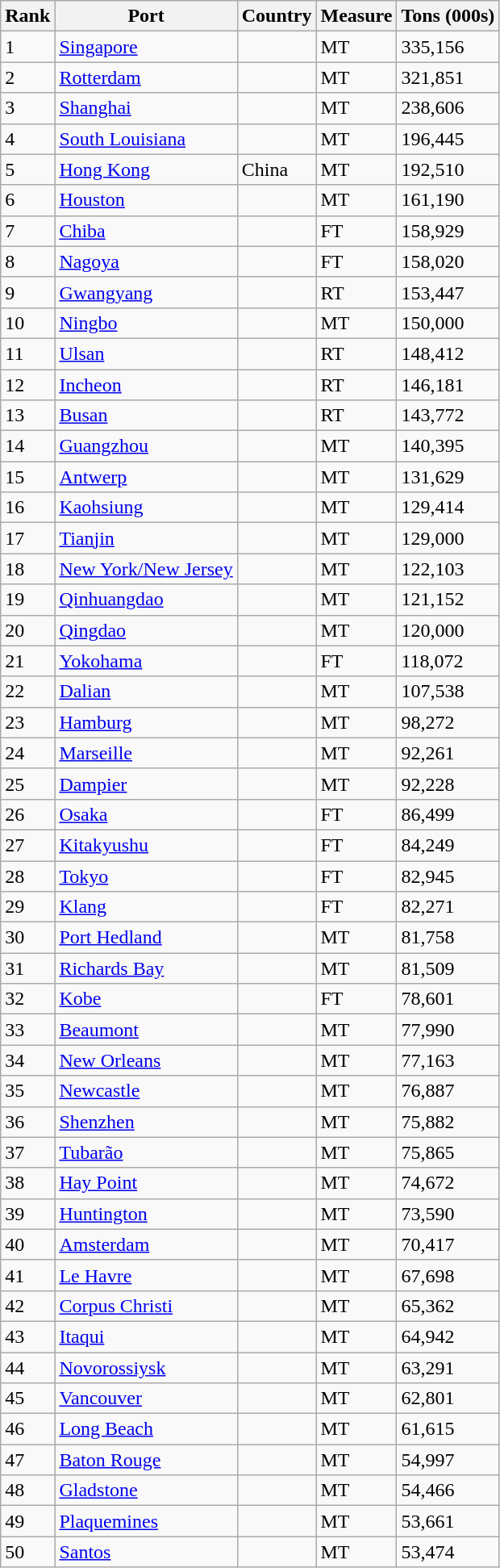<table class="wikitable sortable">
<tr>
<th>Rank</th>
<th>Port</th>
<th>Country</th>
<th>Measure</th>
<th>Tons (000s)</th>
</tr>
<tr>
<td>1</td>
<td> <a href='#'>Singapore</a></td>
<td></td>
<td>MT</td>
<td>335,156</td>
</tr>
<tr>
<td>2</td>
<td> <a href='#'>Rotterdam</a></td>
<td></td>
<td>MT</td>
<td>321,851</td>
</tr>
<tr>
<td>3</td>
<td> <a href='#'>Shanghai</a></td>
<td></td>
<td>MT</td>
<td>238,606</td>
</tr>
<tr>
<td>4</td>
<td> <a href='#'>South Louisiana</a></td>
<td></td>
<td>MT</td>
<td>196,445</td>
</tr>
<tr>
<td>5</td>
<td> <a href='#'>Hong Kong</a></td>
<td> China</td>
<td>MT</td>
<td>192,510</td>
</tr>
<tr>
<td>6</td>
<td> <a href='#'>Houston</a></td>
<td></td>
<td>MT</td>
<td>161,190</td>
</tr>
<tr>
<td>7</td>
<td> <a href='#'>Chiba</a></td>
<td></td>
<td>FT</td>
<td>158,929</td>
</tr>
<tr>
<td>8</td>
<td> <a href='#'>Nagoya</a></td>
<td></td>
<td>FT</td>
<td>158,020</td>
</tr>
<tr>
<td>9</td>
<td> <a href='#'>Gwangyang</a></td>
<td></td>
<td>RT</td>
<td>153,447</td>
</tr>
<tr>
<td>10</td>
<td> <a href='#'>Ningbo</a></td>
<td></td>
<td>MT</td>
<td>150,000</td>
</tr>
<tr>
<td>11</td>
<td> <a href='#'>Ulsan</a></td>
<td></td>
<td>RT</td>
<td>148,412</td>
</tr>
<tr>
<td>12</td>
<td> <a href='#'>Incheon</a></td>
<td></td>
<td>RT</td>
<td>146,181</td>
</tr>
<tr>
<td>13</td>
<td> <a href='#'>Busan</a></td>
<td></td>
<td>RT</td>
<td>143,772</td>
</tr>
<tr>
<td>14</td>
<td> <a href='#'>Guangzhou</a></td>
<td></td>
<td>MT</td>
<td>140,395</td>
</tr>
<tr>
<td>15</td>
<td> <a href='#'>Antwerp</a></td>
<td></td>
<td>MT</td>
<td>131,629</td>
</tr>
<tr>
<td>16</td>
<td> <a href='#'>Kaohsiung</a></td>
<td></td>
<td>MT</td>
<td>129,414</td>
</tr>
<tr>
<td>17</td>
<td> <a href='#'>Tianjin</a></td>
<td></td>
<td>MT</td>
<td>129,000</td>
</tr>
<tr>
<td>18</td>
<td> <a href='#'>New York/New Jersey</a></td>
<td></td>
<td>MT</td>
<td>122,103</td>
</tr>
<tr>
<td>19</td>
<td> <a href='#'>Qinhuangdao</a></td>
<td></td>
<td>MT</td>
<td>121,152</td>
</tr>
<tr>
<td>20</td>
<td> <a href='#'>Qingdao</a></td>
<td></td>
<td>MT</td>
<td>120,000</td>
</tr>
<tr>
<td>21</td>
<td> <a href='#'>Yokohama</a></td>
<td></td>
<td>FT</td>
<td>118,072</td>
</tr>
<tr>
<td>22</td>
<td> <a href='#'>Dalian</a></td>
<td></td>
<td>MT</td>
<td>107,538</td>
</tr>
<tr>
<td>23</td>
<td> <a href='#'>Hamburg</a></td>
<td></td>
<td>MT</td>
<td>98,272</td>
</tr>
<tr>
<td>24</td>
<td> <a href='#'>Marseille</a></td>
<td></td>
<td>MT</td>
<td>92,261</td>
</tr>
<tr>
<td>25</td>
<td> <a href='#'>Dampier</a></td>
<td></td>
<td>MT</td>
<td>92,228</td>
</tr>
<tr>
<td>26</td>
<td> <a href='#'>Osaka</a></td>
<td></td>
<td>FT</td>
<td>86,499</td>
</tr>
<tr>
<td>27</td>
<td> <a href='#'>Kitakyushu</a></td>
<td></td>
<td>FT</td>
<td>84,249</td>
</tr>
<tr>
<td>28</td>
<td> <a href='#'>Tokyo</a></td>
<td></td>
<td>FT</td>
<td>82,945</td>
</tr>
<tr>
<td>29</td>
<td> <a href='#'>Klang</a></td>
<td></td>
<td>FT</td>
<td>82,271</td>
</tr>
<tr>
<td>30</td>
<td> <a href='#'>Port Hedland</a></td>
<td></td>
<td>MT</td>
<td>81,758</td>
</tr>
<tr>
<td>31</td>
<td> <a href='#'>Richards Bay</a></td>
<td></td>
<td>MT</td>
<td>81,509</td>
</tr>
<tr>
<td>32</td>
<td> <a href='#'>Kobe</a></td>
<td></td>
<td>FT</td>
<td>78,601</td>
</tr>
<tr>
<td>33</td>
<td> <a href='#'>Beaumont</a></td>
<td></td>
<td>MT</td>
<td>77,990</td>
</tr>
<tr>
<td>34</td>
<td> <a href='#'>New Orleans</a></td>
<td></td>
<td>MT</td>
<td>77,163</td>
</tr>
<tr>
<td>35</td>
<td> <a href='#'>Newcastle</a></td>
<td></td>
<td>MT</td>
<td>76,887</td>
</tr>
<tr>
<td>36</td>
<td> <a href='#'>Shenzhen</a></td>
<td></td>
<td>MT</td>
<td>75,882</td>
</tr>
<tr>
<td>37</td>
<td> <a href='#'>Tubarão</a></td>
<td></td>
<td>MT</td>
<td>75,865</td>
</tr>
<tr>
<td>38</td>
<td> <a href='#'>Hay Point</a></td>
<td></td>
<td>MT</td>
<td>74,672</td>
</tr>
<tr>
<td>39</td>
<td> <a href='#'>Huntington</a></td>
<td></td>
<td>MT</td>
<td>73,590</td>
</tr>
<tr>
<td>40</td>
<td> <a href='#'>Amsterdam</a></td>
<td></td>
<td>MT</td>
<td>70,417</td>
</tr>
<tr>
<td>41</td>
<td> <a href='#'>Le Havre</a></td>
<td></td>
<td>MT</td>
<td>67,698</td>
</tr>
<tr>
<td>42</td>
<td> <a href='#'>Corpus Christi</a></td>
<td></td>
<td>MT</td>
<td>65,362</td>
</tr>
<tr>
<td>43</td>
<td> <a href='#'>Itaqui</a></td>
<td></td>
<td>MT</td>
<td>64,942</td>
</tr>
<tr>
<td>44</td>
<td> <a href='#'>Novorossiysk</a></td>
<td></td>
<td>MT</td>
<td>63,291</td>
</tr>
<tr>
<td>45</td>
<td> <a href='#'>Vancouver</a></td>
<td></td>
<td>MT</td>
<td>62,801</td>
</tr>
<tr>
<td>46</td>
<td> <a href='#'>Long Beach</a></td>
<td></td>
<td>MT</td>
<td>61,615</td>
</tr>
<tr>
<td>47</td>
<td> <a href='#'>Baton Rouge</a></td>
<td></td>
<td>MT</td>
<td>54,997</td>
</tr>
<tr>
<td>48</td>
<td> <a href='#'>Gladstone</a></td>
<td></td>
<td>MT</td>
<td>54,466</td>
</tr>
<tr>
<td>49</td>
<td> <a href='#'>Plaquemines</a></td>
<td></td>
<td>MT</td>
<td>53,661</td>
</tr>
<tr>
<td>50</td>
<td> <a href='#'>Santos</a></td>
<td></td>
<td>MT</td>
<td>53,474</td>
</tr>
</table>
